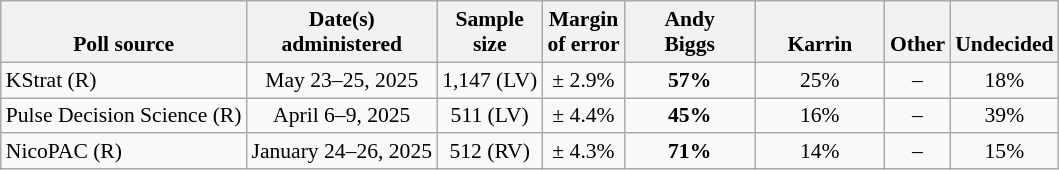<table class="wikitable" style="font-size:90%;text-align:center;">
<tr valign=bottom>
<th>Poll source</th>
<th>Date(s)<br>administered</th>
<th>Sample<br>size</th>
<th>Margin<br>of error</th>
<th style="width:80px;">Andy<br>Biggs</th>
<th style="width:80px;">Karrin<br></th>
<th>Other</th>
<th>Undecided</th>
</tr>
<tr>
<td style="text-align:left;">KStrat (R)</td>
<td>May 23–25, 2025</td>
<td>1,147 (LV)</td>
<td>± 2.9%</td>
<td><strong>57%</strong></td>
<td>25%</td>
<td>–</td>
<td>18%</td>
</tr>
<tr>
<td style="text-align:left;">Pulse Decision Science (R)</td>
<td>April 6–9, 2025</td>
<td>511 (LV)</td>
<td>± 4.4%</td>
<td><strong>45%</strong></td>
<td>16%</td>
<td>–</td>
<td>39%</td>
</tr>
<tr>
<td style="text-align:left;">NicoPAC (R)</td>
<td>January 24–26, 2025</td>
<td>512 (RV)</td>
<td>± 4.3%</td>
<td><strong>71%</strong></td>
<td>14%</td>
<td>–</td>
<td>15%</td>
</tr>
</table>
